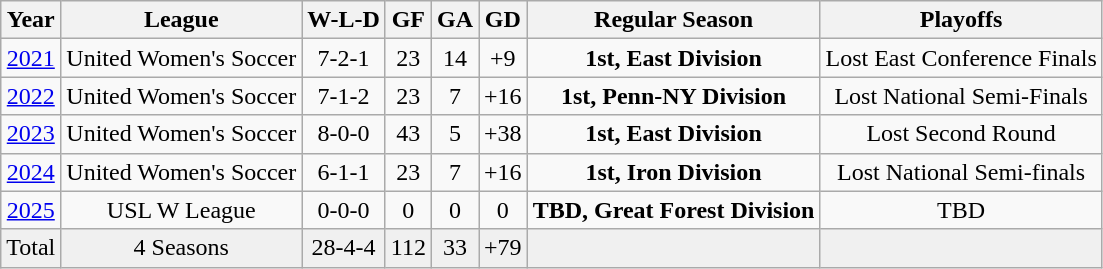<table class="wikitable" style="text-align:center">
<tr>
<th>Year</th>
<th>League</th>
<th>W-L-D</th>
<th>GF</th>
<th>GA</th>
<th>GD</th>
<th>Regular Season</th>
<th>Playoffs</th>
</tr>
<tr>
<td><a href='#'>2021</a></td>
<td>United Women's Soccer</td>
<td>7-2-1</td>
<td>23</td>
<td>14</td>
<td>+9</td>
<td><strong>1st, East Division</strong></td>
<td>Lost East Conference Finals</td>
</tr>
<tr>
<td><a href='#'>2022</a></td>
<td>United Women's Soccer</td>
<td>7-1-2</td>
<td>23</td>
<td>7</td>
<td>+16</td>
<td><strong>1st, Penn-NY Division</strong></td>
<td>Lost National Semi-Finals</td>
</tr>
<tr>
<td><a href='#'>2023</a></td>
<td>United Women's Soccer</td>
<td>8-0-0</td>
<td>43</td>
<td>5</td>
<td>+38</td>
<td><strong>1st, East Division</strong></td>
<td>Lost Second Round</td>
</tr>
<tr>
<td><a href='#'>2024</a></td>
<td>United Women's Soccer</td>
<td>6-1-1</td>
<td>23</td>
<td>7</td>
<td>+16</td>
<td><strong>1st, Iron Division</strong></td>
<td>Lost National Semi-finals</td>
</tr>
<tr>
<td><a href='#'>2025</a></td>
<td>USL W League</td>
<td>0-0-0</td>
<td>0</td>
<td>0</td>
<td>0</td>
<td><strong>TBD, Great Forest Division</strong></td>
<td>TBD</td>
</tr>
<tr bgcolor="#f0f0f0">
<td>Total</td>
<td>4 Seasons</td>
<td>28-4-4</td>
<td>112</td>
<td>33</td>
<td>+79</td>
<td></td>
<td></td>
</tr>
</table>
